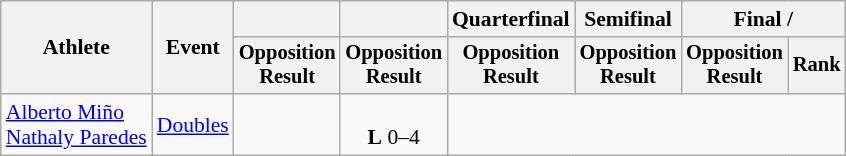<table class=wikitable style=font-size:90%;text-align:center>
<tr>
<th rowspan=2>Athlete</th>
<th rowspan=2>Event</th>
<th></th>
<th></th>
<th>Quarterfinal</th>
<th>Semifinal</th>
<th colspan=2>Final / </th>
</tr>
<tr style=font-size:95%>
<th>Opposition<br>Result</th>
<th>Opposition<br>Result</th>
<th>Opposition<br>Result</th>
<th>Opposition<br>Result</th>
<th>Opposition<br>Result</th>
<th>Rank</th>
</tr>
<tr align=center>
<td align=left><a href='#'>Alberto Miño</a><br><a href='#'>Nathaly Paredes</a></td>
<td align=left><a href='#'>Doubles</a></td>
<td></td>
<td><br><strong>L</strong> 0–4</td>
</tr>
</table>
